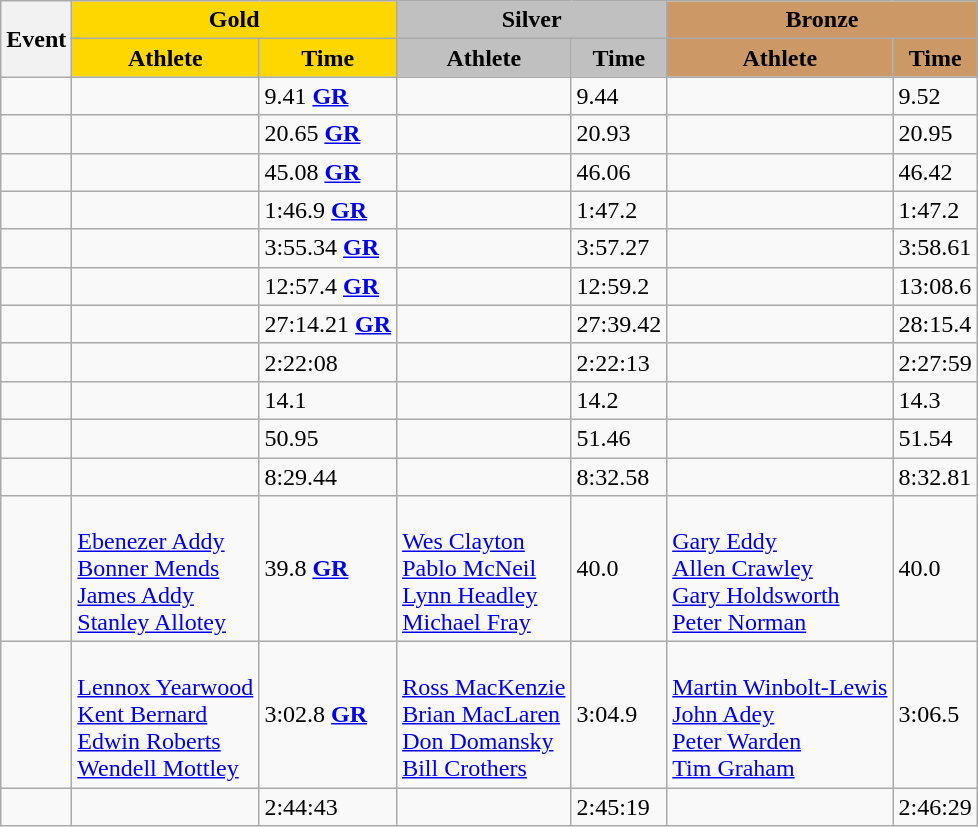<table class="wikitable">
<tr>
<th scope="col" rowspan=2>Event</th>
<th scope="colgroup" colspan=2 style="background: gold;">Gold</th>
<th scope="colgroup" colspan=2 style="background: silver;">Silver</th>
<th scope="colgroup" colspan=2 style="background: #cc9966;">Bronze</th>
</tr>
<tr>
<th scope="col" style="background-color:gold;">Athlete</th>
<th scope="col" style="background-color:gold;">Time</th>
<th scope="col" style="background-color:silver;">Athlete</th>
<th scope="col" style="background-color:silver;">Time</th>
<th scope="col" style="background-color:#cc9966;">Athlete</th>
<th scope="col" style="background-color:#cc9966;">Time</th>
</tr>
<tr>
<td></td>
<td></td>
<td>9.41 <strong><a href='#'>GR</a></strong></td>
<td></td>
<td>9.44</td>
<td></td>
<td>9.52</td>
</tr>
<tr>
<td></td>
<td></td>
<td>20.65 <strong><a href='#'>GR</a></strong></td>
<td></td>
<td>20.93</td>
<td></td>
<td>20.95</td>
</tr>
<tr>
<td></td>
<td></td>
<td>45.08 <strong><a href='#'>GR</a></strong></td>
<td></td>
<td>46.06</td>
<td></td>
<td>46.42</td>
</tr>
<tr>
<td></td>
<td></td>
<td>1:46.9 <strong><a href='#'>GR</a></strong></td>
<td></td>
<td>1:47.2</td>
<td></td>
<td>1:47.2</td>
</tr>
<tr>
<td></td>
<td></td>
<td>3:55.34 <strong><a href='#'>GR</a></strong></td>
<td></td>
<td>3:57.27</td>
<td></td>
<td>3:58.61</td>
</tr>
<tr>
<td></td>
<td></td>
<td>12:57.4 <strong><a href='#'>GR</a></strong></td>
<td></td>
<td>12:59.2</td>
<td></td>
<td>13:08.6</td>
</tr>
<tr>
<td></td>
<td></td>
<td>27:14.21 <strong><a href='#'>GR</a></strong></td>
<td></td>
<td>27:39.42</td>
<td></td>
<td>28:15.4</td>
</tr>
<tr>
<td></td>
<td></td>
<td>2:22:08</td>
<td></td>
<td>2:22:13</td>
<td></td>
<td>2:27:59</td>
</tr>
<tr>
<td></td>
<td></td>
<td>14.1</td>
<td></td>
<td>14.2</td>
<td></td>
<td>14.3</td>
</tr>
<tr>
<td></td>
<td></td>
<td>50.95</td>
<td></td>
<td>51.46</td>
<td></td>
<td>51.54</td>
</tr>
<tr>
<td></td>
<td></td>
<td>8:29.44</td>
<td></td>
<td>8:32.58</td>
<td></td>
<td>8:32.81</td>
</tr>
<tr>
<td></td>
<td><br><a href='#'>Ebenezer Addy</a><br><a href='#'>Bonner Mends</a><br><a href='#'>James Addy</a><br><a href='#'>Stanley Allotey</a></td>
<td>39.8 <strong><a href='#'>GR</a></strong></td>
<td><br><a href='#'>Wes Clayton</a><br><a href='#'>Pablo McNeil</a><br><a href='#'>Lynn Headley</a><br><a href='#'>Michael Fray</a></td>
<td>40.0</td>
<td><br><a href='#'>Gary Eddy</a><br><a href='#'>Allen Crawley</a><br><a href='#'>Gary Holdsworth</a><br><a href='#'>Peter Norman</a></td>
<td>40.0</td>
</tr>
<tr>
<td></td>
<td><br><a href='#'>Lennox Yearwood</a><br><a href='#'>Kent Bernard</a><br><a href='#'>Edwin Roberts</a><br><a href='#'>Wendell Mottley</a></td>
<td>3:02.8 <strong><a href='#'>GR</a></strong></td>
<td><br><a href='#'>Ross MacKenzie</a><br><a href='#'>Brian MacLaren</a><br><a href='#'>Don Domansky</a><br><a href='#'>Bill Crothers</a></td>
<td>3:04.9</td>
<td><br><a href='#'>Martin Winbolt-Lewis</a><br><a href='#'>John Adey</a><br><a href='#'>Peter Warden</a><br><a href='#'>Tim Graham</a></td>
<td>3:06.5</td>
</tr>
<tr>
<td></td>
<td></td>
<td>2:44:43</td>
<td></td>
<td>2:45:19</td>
<td></td>
<td>2:46:29</td>
</tr>
</table>
